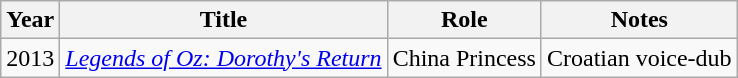<table class="wikitable sortable">
<tr>
<th>Year</th>
<th>Title</th>
<th>Role</th>
<th class="unsortable">Notes</th>
</tr>
<tr>
<td>2013</td>
<td><em><a href='#'>Legends of Oz: Dorothy's Return</a></em></td>
<td>China Princess</td>
<td>Croatian voice-dub</td>
</tr>
</table>
